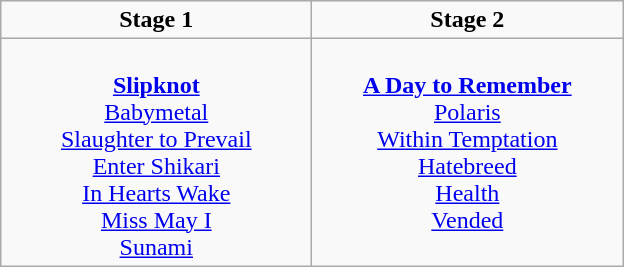<table class="wikitable">
<tr>
<td style="text-align:center;"><strong>Stage 1</strong></td>
<td style="text-align:center;"><strong>Stage 2</strong></td>
</tr>
<tr>
<td style="text-align:center; vertical-align:top; width:200px;"><br><strong><a href='#'>Slipknot</a></strong><br>
<a href='#'>Babymetal</a><br>
<a href='#'>Slaughter to Prevail</a><br>
<a href='#'>Enter Shikari</a><br>
<a href='#'>In Hearts Wake</a><br>
<a href='#'>Miss May I</a><br>
<a href='#'>Sunami</a><br></td>
<td style="text-align:center; vertical-align:top; width:200px;"><br><strong><a href='#'>A Day to Remember</a></strong><br>
<a href='#'>Polaris</a><br>
<a href='#'>Within Temptation</a><br>
<a href='#'>Hatebreed</a><br>
<a href='#'>Health</a><br>
<a href='#'>Vended</a><br></td>
</tr>
</table>
